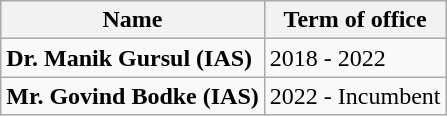<table class="wikitable">
<tr>
<th>Name</th>
<th>Term of office</th>
</tr>
<tr>
<td><strong>Dr. Manik Gursul (IAS)</strong></td>
<td>2018 - 2022</td>
</tr>
<tr>
<td><strong>Mr. Govind Bodke (IAS)</strong></td>
<td>2022 - Incumbent</td>
</tr>
</table>
